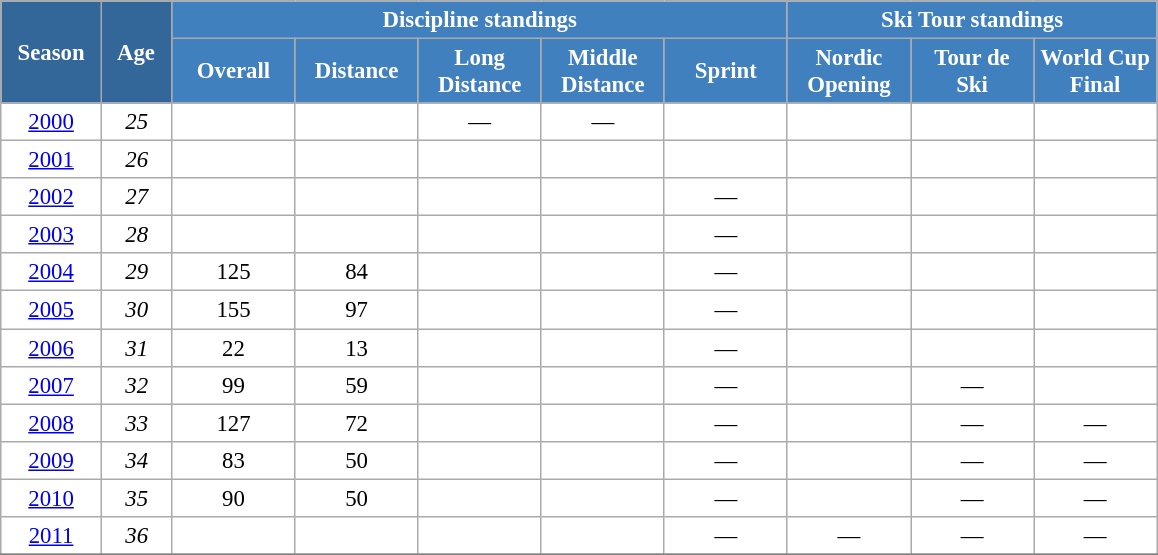<table class="wikitable" style="font-size:95%; text-align:center; border:grey solid 1px; border-collapse:collapse; background:#ffffff;">
<tr>
<th style="background-color:#369; color:white; width:60px;" rowspan="2"> Season </th>
<th style="background-color:#369; color:white; width:40px;" rowspan="2"> Age </th>
<th style="background-color:#4180be; color:white;" colspan="5">Discipline standings</th>
<th style="background-color:#4180be; color:white;" colspan="3">Ski Tour standings</th>
</tr>
<tr>
<th style="background-color:#4180be; color:white; width:75px;">Overall</th>
<th style="background-color:#4180be; color:white; width:75px;">Distance</th>
<th style="background-color:#4180be; color:white; width:75px;">Long Distance</th>
<th style="background-color:#4180be; color:white; width:75px;">Middle Distance</th>
<th style="background-color:#4180be; color:white; width:75px;">Sprint</th>
<th style="background-color:#4180be; color:white; width:75px;">Nordic<br>Opening</th>
<th style="background-color:#4180be; color:white; width:75px;">Tour de<br>Ski</th>
<th style="background-color:#4180be; color:white; width:75px;">World Cup<br>Final</th>
</tr>
<tr>
<td><a href='#'>2000</a></td>
<td><em>25</em></td>
<td></td>
<td></td>
<td>—</td>
<td>—</td>
<td></td>
<td></td>
<td></td>
<td></td>
</tr>
<tr>
<td><a href='#'>2001</a></td>
<td><em>26</em></td>
<td></td>
<td></td>
<td></td>
<td></td>
<td></td>
<td></td>
<td></td>
<td></td>
</tr>
<tr>
<td><a href='#'>2002</a></td>
<td><em>27</em></td>
<td></td>
<td></td>
<td></td>
<td></td>
<td>—</td>
<td></td>
<td></td>
<td></td>
</tr>
<tr>
<td><a href='#'>2003</a></td>
<td><em>28</em></td>
<td></td>
<td></td>
<td></td>
<td></td>
<td>—</td>
<td></td>
<td></td>
<td></td>
</tr>
<tr>
<td><a href='#'>2004</a></td>
<td><em>29</em></td>
<td>125</td>
<td>84</td>
<td></td>
<td></td>
<td>—</td>
<td></td>
<td></td>
<td></td>
</tr>
<tr>
<td><a href='#'>2005</a></td>
<td><em>30</em></td>
<td>155</td>
<td>97</td>
<td></td>
<td></td>
<td>—</td>
<td></td>
<td></td>
<td></td>
</tr>
<tr>
<td><a href='#'>2006</a></td>
<td><em>31</em></td>
<td>22</td>
<td>13</td>
<td></td>
<td></td>
<td>—</td>
<td></td>
<td></td>
<td></td>
</tr>
<tr>
<td><a href='#'>2007</a></td>
<td><em>32</em></td>
<td>99</td>
<td>59</td>
<td></td>
<td></td>
<td>—</td>
<td></td>
<td>—</td>
<td></td>
</tr>
<tr>
<td><a href='#'>2008</a></td>
<td><em>33</em></td>
<td>127</td>
<td>72</td>
<td></td>
<td></td>
<td>—</td>
<td></td>
<td>—</td>
<td>—</td>
</tr>
<tr>
<td><a href='#'>2009</a></td>
<td><em>34</em></td>
<td>83</td>
<td>50</td>
<td></td>
<td></td>
<td>—</td>
<td></td>
<td>—</td>
<td>—</td>
</tr>
<tr>
<td><a href='#'>2010</a></td>
<td><em>35</em></td>
<td>90</td>
<td>50</td>
<td></td>
<td></td>
<td>—</td>
<td></td>
<td>—</td>
<td>—</td>
</tr>
<tr>
<td><a href='#'>2011</a></td>
<td><em>36</em></td>
<td></td>
<td></td>
<td></td>
<td></td>
<td>—</td>
<td>—</td>
<td>—</td>
<td>—</td>
</tr>
<tr>
</tr>
</table>
